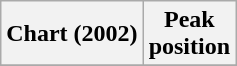<table class="wikitable plainrowheaders" style="text-align:center">
<tr>
<th scope="col">Chart (2002)</th>
<th scope="col">Peak<br>position</th>
</tr>
<tr>
</tr>
</table>
